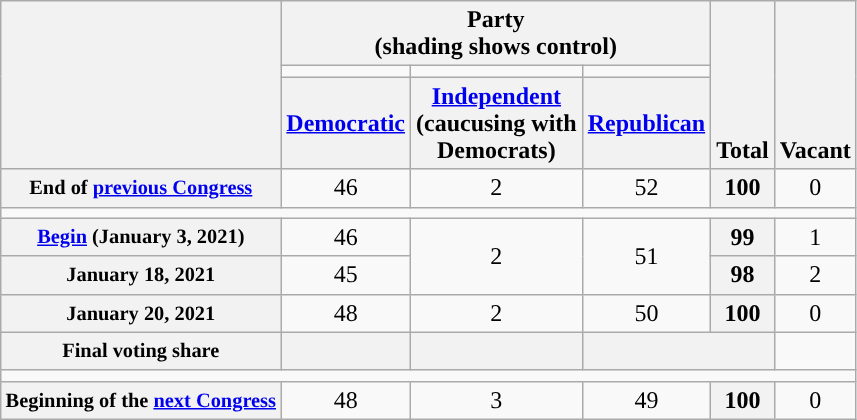<table class="wikitable" style="text-align:center">
<tr style="vertical-align:bottom">
<th rowspan=3> </th>
<th colspan=3>Party<div>(shading shows control)</div></th>
<th rowspan=3>Total</th>
<th rowspan=3>Vacant</th>
</tr>
<tr style="height:5px">
<td style="background-color:"></td>
<td style="background-color:"></td>
<td style="background-color:"></td>
</tr>
<tr>
<th><a href='#'>Democratic</a></th>
<th><a href='#'>Independent</a><div>(caucusing with<br>Democrats)</div></th>
<th><a href='#'>Republican</a></th>
</tr>
<tr>
<th style="font-size:85%">End of <a href='#'>previous Congress</a></th>
<td>46</td>
<td>2</td>
<td>52</td>
<th>100</th>
<td>0</td>
</tr>
<tr>
<td colspan=6></td>
</tr>
<tr>
<th style="font-size:85%"><a href='#'>Begin</a> (January 3, 2021)</th>
<td>46</td>
<td rowspan=2>2</td>
<td rowspan=2 >51</td>
<th>99</th>
<td>1</td>
</tr>
<tr>
<th style="font-size:85%">January 18, 2021</th>
<td>45</td>
<th>98</th>
<td>2</td>
</tr>
<tr>
<th style="font-size:85%">January 20, 2021</th>
<td>48</td>
<td>2</td>
<td>50</td>
<th>100</th>
<td>0</td>
</tr>
<tr>
<th style="font-size:85%">Final voting share</th>
<th></th>
<th></th>
<th colspan=2> </th>
</tr>
<tr>
<td colspan=6></td>
</tr>
<tr>
<th style="white-space:nowrap; font-size:85%;">Beginning of the <a href='#'>next Congress</a></th>
<td>48</td>
<td>3</td>
<td>49</td>
<th>100</th>
<td>0</td>
</tr>
</table>
